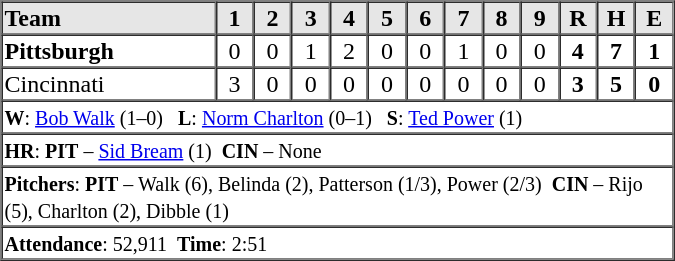<table border="1" cellspacing="0"  style="width:450px; margin-left:3em;">
<tr style="text-align:center; background:#e6e6e6;">
<th style="text-align:left; width:28%;">Team</th>
<th width=5%>1</th>
<th width=5%>2</th>
<th width=5%>3</th>
<th width=5%>4</th>
<th width=5%>5</th>
<th width=5%>6</th>
<th width=5%>7</th>
<th width=5%>8</th>
<th width=5%>9</th>
<th width=5%>R</th>
<th width=5%>H</th>
<th width=5%>E</th>
</tr>
<tr style="text-align:center;">
<td align=left><strong>Pittsburgh</strong></td>
<td>0</td>
<td>0</td>
<td>1</td>
<td>2</td>
<td>0</td>
<td>0</td>
<td>1</td>
<td>0</td>
<td>0</td>
<td><strong>4</strong></td>
<td><strong>7</strong></td>
<td><strong>1</strong></td>
</tr>
<tr style="text-align:center;">
<td align=left>Cincinnati</td>
<td>3</td>
<td>0</td>
<td>0</td>
<td>0</td>
<td>0</td>
<td>0</td>
<td>0</td>
<td>0</td>
<td>0</td>
<td><strong>3</strong></td>
<td><strong>5</strong></td>
<td><strong>0</strong></td>
</tr>
<tr style="text-align:left;">
<td colspan=13><small><strong>W</strong>: <a href='#'>Bob Walk</a> (1–0)   <strong>L</strong>: <a href='#'>Norm Charlton</a> (0–1)   <strong>S</strong>: <a href='#'>Ted Power</a> (1)</small></td>
</tr>
<tr style="text-align:left;">
<td colspan=13><small><strong>HR</strong>: <strong>PIT</strong> – <a href='#'>Sid Bream</a> (1)  <strong>CIN</strong> – None</small></td>
</tr>
<tr style="text-align:left;">
<td colspan=13><small><strong>Pitchers</strong>: <strong>PIT</strong> – Walk (6), Belinda (2), Patterson (1/3), Power (2/3)  <strong>CIN</strong> – Rijo (5), Charlton (2), Dibble (1)</small></td>
</tr>
<tr style="text-align:left;">
<td colspan=13><small><strong>Attendance</strong>: 52,911  <strong>Time</strong>: 2:51</small></td>
</tr>
</table>
